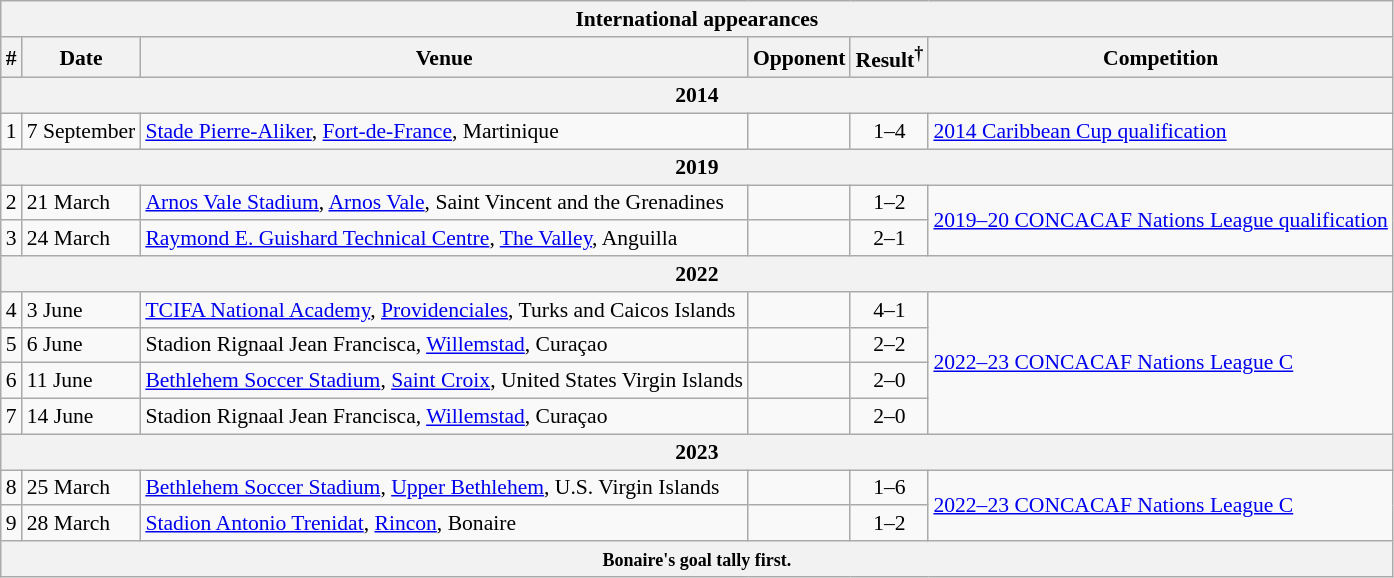<table class="wikitable collapsible collapsed" style="font-size:90%">
<tr>
<th colspan="7"><strong>International appearances</strong></th>
</tr>
<tr>
<th>#</th>
<th>Date</th>
<th>Venue</th>
<th>Opponent</th>
<th>Result<sup>†</sup></th>
<th>Competition</th>
</tr>
<tr>
<th colspan="7" align=center><strong>2014</strong></th>
</tr>
<tr>
<td align=center>1</td>
<td>7 September</td>
<td><a href='#'>Stade Pierre-Aliker</a>, <a href='#'>Fort-de-France</a>, Martinique</td>
<td></td>
<td align=center>1–4</td>
<td><a href='#'>2014 Caribbean Cup qualification</a></td>
</tr>
<tr>
<th colspan="7" align=center><strong>2019</strong></th>
</tr>
<tr>
<td align=center>2</td>
<td>21 March</td>
<td><a href='#'>Arnos Vale Stadium</a>, <a href='#'>Arnos Vale</a>, Saint Vincent and the Grenadines</td>
<td></td>
<td align=center>1–2</td>
<td rowspan=2><a href='#'>2019–20 CONCACAF Nations League qualification</a></td>
</tr>
<tr>
<td align=center>3</td>
<td>24 March</td>
<td><a href='#'>Raymond E. Guishard Technical Centre</a>, <a href='#'>The Valley</a>, Anguilla</td>
<td></td>
<td align=center>2–1</td>
</tr>
<tr>
<th colspan="7" align=center><strong>2022</strong></th>
</tr>
<tr>
<td align=center>4</td>
<td>3 June</td>
<td><a href='#'>TCIFA National Academy</a>, <a href='#'>Providenciales</a>, Turks and Caicos Islands</td>
<td></td>
<td align=center>4–1</td>
<td rowspan=4><a href='#'>2022–23 CONCACAF Nations League C</a></td>
</tr>
<tr>
<td align=center>5</td>
<td>6 June</td>
<td>Stadion Rignaal Jean Francisca, <a href='#'>Willemstad</a>, Curaçao</td>
<td></td>
<td align=center>2–2</td>
</tr>
<tr>
<td align=center>6</td>
<td>11 June</td>
<td><a href='#'>Bethlehem Soccer Stadium</a>, <a href='#'>Saint Croix</a>, United States Virgin Islands</td>
<td></td>
<td align=center>2–0</td>
</tr>
<tr>
<td align=center>7</td>
<td>14 June</td>
<td>Stadion Rignaal Jean Francisca, <a href='#'>Willemstad</a>, Curaçao</td>
<td></td>
<td align=center>2–0</td>
</tr>
<tr>
<th colspan="7" align=center><strong>2023</strong></th>
</tr>
<tr>
<td align=center>8</td>
<td>25 March</td>
<td><a href='#'>Bethlehem Soccer Stadium</a>, <a href='#'>Upper Bethlehem</a>, U.S. Virgin Islands</td>
<td></td>
<td align=center>1–6</td>
<td rowspan=2><a href='#'>2022–23 CONCACAF Nations League C</a></td>
</tr>
<tr>
<td align=center>9</td>
<td>28 March</td>
<td><a href='#'>Stadion Antonio Trenidat</a>, <a href='#'>Rincon</a>, Bonaire</td>
<td></td>
<td align=center>1–2</td>
</tr>
<tr>
<th colspan="7"><small>Bonaire's goal tally first.</small></th>
</tr>
</table>
